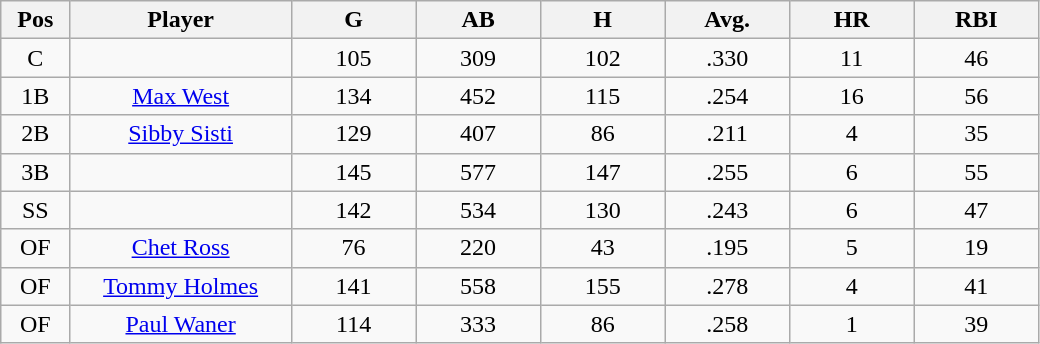<table class="wikitable sortable">
<tr>
<th bgcolor="#DDDDFF" width="5%">Pos</th>
<th bgcolor="#DDDDFF" width="16%">Player</th>
<th bgcolor="#DDDDFF" width="9%">G</th>
<th bgcolor="#DDDDFF" width="9%">AB</th>
<th bgcolor="#DDDDFF" width="9%">H</th>
<th bgcolor="#DDDDFF" width="9%">Avg.</th>
<th bgcolor="#DDDDFF" width="9%">HR</th>
<th bgcolor="#DDDDFF" width="9%">RBI</th>
</tr>
<tr align="center">
<td>C</td>
<td></td>
<td>105</td>
<td>309</td>
<td>102</td>
<td>.330</td>
<td>11</td>
<td>46</td>
</tr>
<tr align="center">
<td>1B</td>
<td><a href='#'>Max West</a></td>
<td>134</td>
<td>452</td>
<td>115</td>
<td>.254</td>
<td>16</td>
<td>56</td>
</tr>
<tr align=center>
<td>2B</td>
<td><a href='#'>Sibby Sisti</a></td>
<td>129</td>
<td>407</td>
<td>86</td>
<td>.211</td>
<td>4</td>
<td>35</td>
</tr>
<tr align=center>
<td>3B</td>
<td></td>
<td>145</td>
<td>577</td>
<td>147</td>
<td>.255</td>
<td>6</td>
<td>55</td>
</tr>
<tr align="center">
<td>SS</td>
<td></td>
<td>142</td>
<td>534</td>
<td>130</td>
<td>.243</td>
<td>6</td>
<td>47</td>
</tr>
<tr align="center">
<td>OF</td>
<td><a href='#'>Chet Ross</a></td>
<td>76</td>
<td>220</td>
<td>43</td>
<td>.195</td>
<td>5</td>
<td>19</td>
</tr>
<tr align=center>
<td>OF</td>
<td><a href='#'>Tommy Holmes</a></td>
<td>141</td>
<td>558</td>
<td>155</td>
<td>.278</td>
<td>4</td>
<td>41</td>
</tr>
<tr align=center>
<td>OF</td>
<td><a href='#'>Paul Waner</a></td>
<td>114</td>
<td>333</td>
<td>86</td>
<td>.258</td>
<td>1</td>
<td>39</td>
</tr>
</table>
